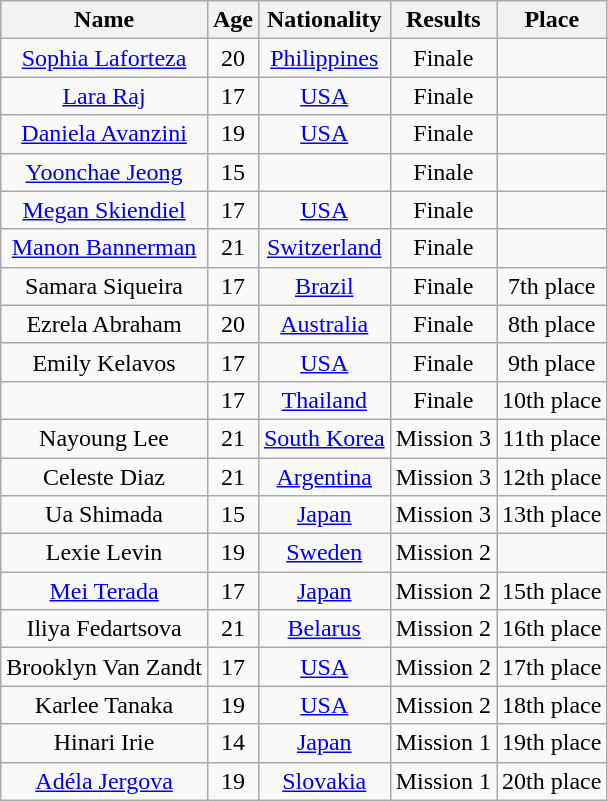<table class="wikitable sortable" style="text-align:center;">
<tr>
<th>Name</th>
<th>Age</th>
<th>Nationality</th>
<th>Results</th>
<th>Place</th>
</tr>
<tr>
<td><a href='#'>Sophia Laforteza</a></td>
<td>20</td>
<td> <a href='#'>Philippines</a></td>
<td>Finale</td>
<td></td>
</tr>
<tr>
<td><a href='#'>Lara Raj</a></td>
<td>17</td>
<td> <a href='#'>USA</a></td>
<td>Finale</td>
<td></td>
</tr>
<tr>
<td><a href='#'>Daniela Avanzini</a></td>
<td>19</td>
<td> <a href='#'>USA</a></td>
<td>Finale</td>
<td></td>
</tr>
<tr>
<td><a href='#'>Yoonchae Jeong</a></td>
<td>15</td>
<td></td>
<td>Finale</td>
<td></td>
</tr>
<tr>
<td><a href='#'>Megan Skiendiel</a></td>
<td>17</td>
<td> <a href='#'>USA</a></td>
<td>Finale</td>
<td></td>
</tr>
<tr>
<td><a href='#'>Manon Bannerman</a></td>
<td>21</td>
<td> <a href='#'>Switzerland</a></td>
<td>Finale</td>
<td></td>
</tr>
<tr>
<td>Samara Siqueira</td>
<td>17</td>
<td> <a href='#'>Brazil</a></td>
<td>Finale</td>
<td>7th place</td>
</tr>
<tr>
<td>Ezrela Abraham</td>
<td>20</td>
<td> <a href='#'>Australia</a></td>
<td>Finale</td>
<td>8th place</td>
</tr>
<tr>
<td>Emily Kelavos</td>
<td>17</td>
<td> <a href='#'>USA</a></td>
<td>Finale</td>
<td>9th place</td>
</tr>
<tr>
<td></td>
<td>17</td>
<td> <a href='#'>Thailand</a></td>
<td>Finale</td>
<td>10th place</td>
</tr>
<tr>
<td>Nayoung Lee</td>
<td>21</td>
<td> <a href='#'>South Korea</a></td>
<td>Mission 3</td>
<td>11th place</td>
</tr>
<tr>
<td>Celeste Diaz</td>
<td>21</td>
<td> <a href='#'>Argentina</a></td>
<td>Mission 3</td>
<td>12th place</td>
</tr>
<tr>
<td>Ua Shimada</td>
<td>15</td>
<td> <a href='#'>Japan</a></td>
<td>Mission 3</td>
<td>13th place</td>
</tr>
<tr>
<td>Lexie Levin</td>
<td>19</td>
<td> <a href='#'>Sweden</a></td>
<td>Mission 2</td>
<td></td>
</tr>
<tr>
<td><a href='#'>Mei Terada</a></td>
<td>17</td>
<td> <a href='#'>Japan</a></td>
<td>Mission 2</td>
<td>15th place</td>
</tr>
<tr>
<td>Iliya Fedartsova</td>
<td>21</td>
<td> <a href='#'>Belarus</a></td>
<td>Mission 2</td>
<td>16th place</td>
</tr>
<tr>
<td>Brooklyn Van Zandt</td>
<td>17</td>
<td> <a href='#'>USA</a></td>
<td>Mission 2</td>
<td>17th place</td>
</tr>
<tr>
<td>Karlee Tanaka</td>
<td>19</td>
<td> <a href='#'>USA</a></td>
<td>Mission 2</td>
<td>18th place</td>
</tr>
<tr>
<td>Hinari Irie</td>
<td>14</td>
<td> <a href='#'>Japan</a></td>
<td>Mission 1</td>
<td>19th place</td>
</tr>
<tr>
<td><a href='#'>Adéla Jergova</a></td>
<td>19</td>
<td> <a href='#'>Slovakia</a></td>
<td>Mission 1</td>
<td>20th place</td>
</tr>
</table>
